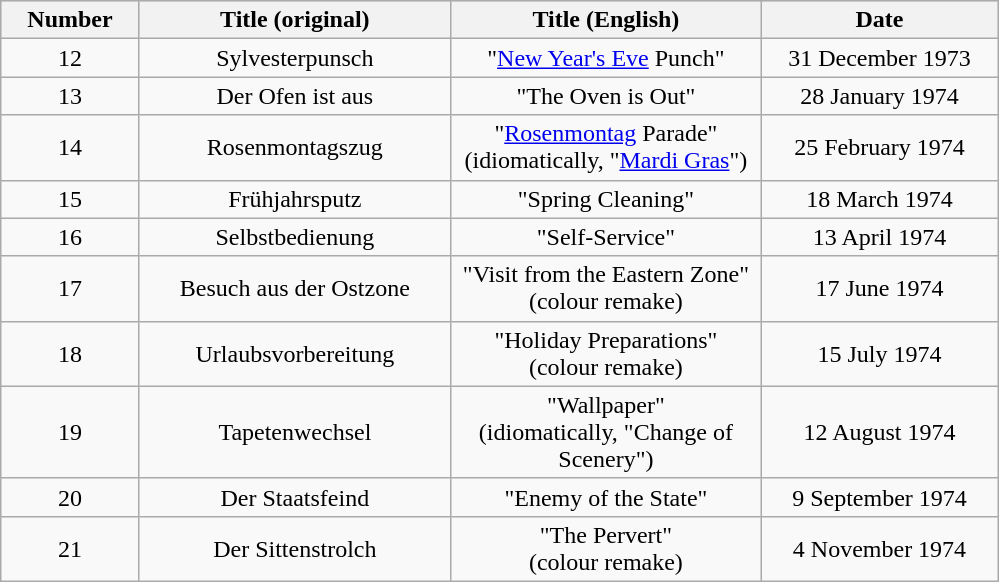<table class="wikitable sortable" style="text-align:center">
<tr style="background:#CEDAF2">
<th width="85" class="unsortable">Number</th>
<th width="200" class="unsortable">Title (original)</th>
<th width="200" class="unsortable">Title (English)</th>
<th width="150" class="unsortable">Date</th>
</tr>
<tr>
<td>12</td>
<td>Sylvesterpunsch</td>
<td>"<a href='#'>New Year's Eve</a> Punch"</td>
<td>31 December 1973</td>
</tr>
<tr>
<td>13</td>
<td>Der Ofen ist aus</td>
<td>"The Oven is Out"</td>
<td>28 January 1974</td>
</tr>
<tr>
<td>14</td>
<td>Rosenmontagszug</td>
<td>"<a href='#'>Rosenmontag</a> Parade"<br>(idiomatically, "<a href='#'>Mardi Gras</a>")</td>
<td>25 February 1974</td>
</tr>
<tr>
<td>15</td>
<td>Frühjahrsputz</td>
<td>"Spring Cleaning"</td>
<td>18 March 1974</td>
</tr>
<tr>
<td>16</td>
<td>Selbstbedienung</td>
<td>"Self-Service"</td>
<td>13 April 1974</td>
</tr>
<tr>
<td>17</td>
<td>Besuch aus der Ostzone</td>
<td>"Visit from the Eastern Zone" <br> (colour remake)</td>
<td>17 June 1974</td>
</tr>
<tr>
<td>18</td>
<td>Urlaubsvorbereitung</td>
<td>"Holiday Preparations" <br> (colour remake)</td>
<td>15 July 1974</td>
</tr>
<tr>
<td>19</td>
<td>Tapetenwechsel</td>
<td>"Wallpaper" <br>(idiomatically, "Change of Scenery")</td>
<td>12 August 1974</td>
</tr>
<tr>
<td>20</td>
<td>Der Staatsfeind</td>
<td>"Enemy of the State"</td>
<td>9 September 1974</td>
</tr>
<tr>
<td>21</td>
<td>Der Sittenstrolch</td>
<td>"The Pervert" <br> (colour remake)</td>
<td>4 November 1974</td>
</tr>
</table>
